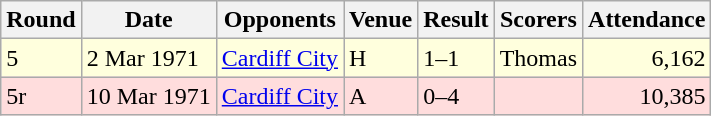<table class="wikitable">
<tr>
<th>Round</th>
<th>Date</th>
<th>Opponents</th>
<th>Venue</th>
<th>Result</th>
<th>Scorers</th>
<th>Attendance</th>
</tr>
<tr bgcolor="#ffffdd">
<td>5</td>
<td>2 Mar 1971</td>
<td><a href='#'>Cardiff City</a></td>
<td>H</td>
<td>1–1</td>
<td>Thomas</td>
<td align="right">6,162</td>
</tr>
<tr bgcolor="#ffdddd">
<td>5r</td>
<td>10 Mar 1971</td>
<td><a href='#'>Cardiff City</a></td>
<td>A</td>
<td>0–4</td>
<td></td>
<td align="right">10,385</td>
</tr>
</table>
